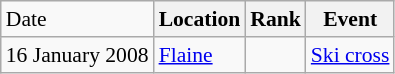<table class="wikitable sortable" style="font-size:90%" style="text-align:center">
<tr>
<td>Date</td>
<th>Location</th>
<th>Rank</th>
<th>Event</th>
</tr>
<tr>
<td>16 January 2008</td>
<td><a href='#'>Flaine</a></td>
<td></td>
<td><a href='#'>Ski cross</a></td>
</tr>
</table>
